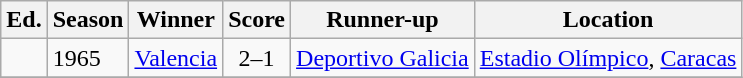<table class="sortable plainrowheaders wikitable">
<tr>
<th width=px>Ed.</th>
<th scope=col>Season</th>
<th scope=col>Winner</th>
<th scope=col>Score</th>
<th scope=col>Runner-up</th>
<th scope=col>Location</th>
</tr>
<tr>
<td></td>
<td>1965</td>
<td><a href='#'>Valencia</a> </td>
<td align="center">2–1</td>
<td><a href='#'>Deportivo Galicia</a></td>
<td><a href='#'>Estadio Olímpico</a>, <a href='#'>Caracas</a></td>
</tr>
<tr>
</tr>
</table>
